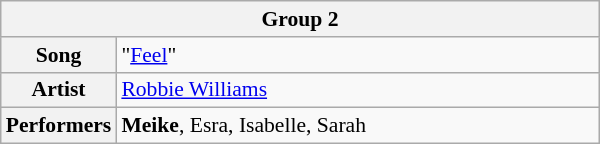<table class="wikitable" style="font-size: 90%" width=400px>
<tr>
<th colspan=2>Group 2</th>
</tr>
<tr>
<th width=10%>Song</th>
<td>"<a href='#'>Feel</a>"</td>
</tr>
<tr>
<th width=10%>Artist</th>
<td><a href='#'>Robbie Williams</a></td>
</tr>
<tr>
<th width=10%>Performers</th>
<td><strong>Meike</strong>, Esra, Isabelle, Sarah</td>
</tr>
</table>
